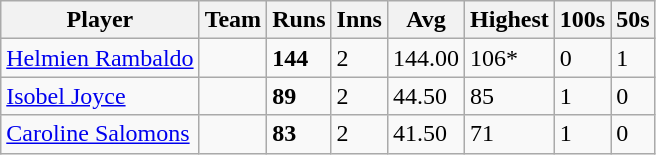<table class="wikitable">
<tr>
<th>Player</th>
<th>Team</th>
<th>Runs</th>
<th>Inns</th>
<th>Avg</th>
<th>Highest</th>
<th>100s</th>
<th>50s</th>
</tr>
<tr>
<td><a href='#'>Helmien Rambaldo</a></td>
<td></td>
<td><strong>144</strong></td>
<td>2</td>
<td>144.00</td>
<td>106*</td>
<td>0</td>
<td>1</td>
</tr>
<tr>
<td><a href='#'>Isobel Joyce</a></td>
<td></td>
<td><strong>89</strong></td>
<td>2</td>
<td>44.50</td>
<td>85</td>
<td>1</td>
<td>0</td>
</tr>
<tr>
<td><a href='#'>Caroline Salomons</a></td>
<td></td>
<td><strong>83</strong></td>
<td>2</td>
<td>41.50</td>
<td>71</td>
<td>1</td>
<td>0</td>
</tr>
</table>
